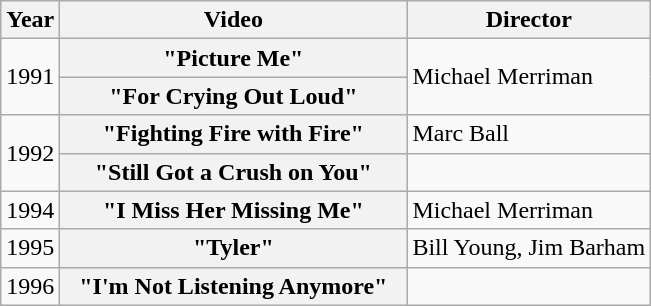<table class="wikitable plainrowheaders">
<tr>
<th>Year</th>
<th style="width:14em;">Video</th>
<th>Director</th>
</tr>
<tr>
<td rowspan="2">1991</td>
<th scope="row">"Picture Me"</th>
<td rowspan="2">Michael Merriman</td>
</tr>
<tr>
<th scope="row">"For Crying Out Loud"</th>
</tr>
<tr>
<td rowspan="2">1992</td>
<th scope="row">"Fighting Fire with Fire"</th>
<td>Marc Ball</td>
</tr>
<tr>
<th scope="row">"Still Got a Crush on You"</th>
<td></td>
</tr>
<tr>
<td>1994</td>
<th scope="row">"I Miss Her Missing Me"</th>
<td>Michael Merriman</td>
</tr>
<tr>
<td>1995</td>
<th scope="row">"Tyler"</th>
<td>Bill Young, Jim Barham</td>
</tr>
<tr>
<td>1996</td>
<th scope="row">"I'm Not Listening Anymore"</th>
<td></td>
</tr>
</table>
